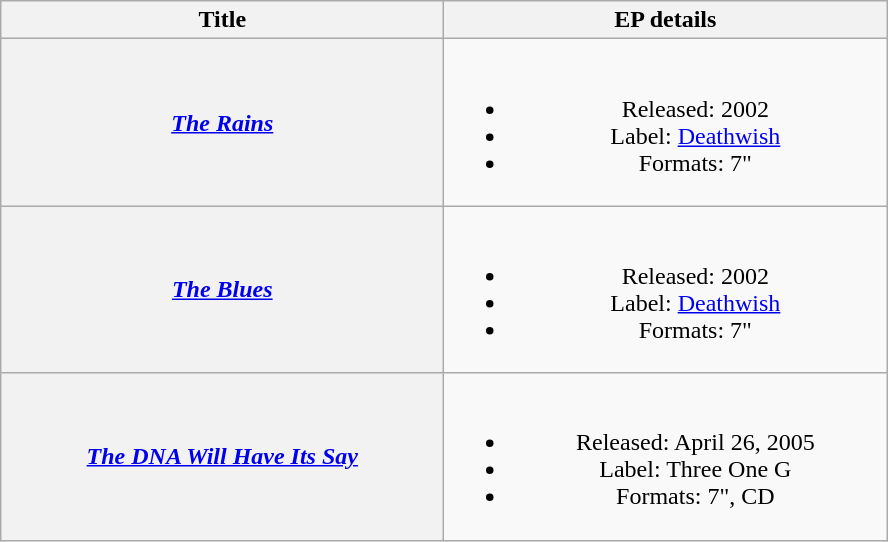<table class="wikitable plainrowheaders" style="text-align:center;">
<tr>
<th scope="col" style="width:18em;">Title</th>
<th scope="col" style="width:18em;">EP details</th>
</tr>
<tr>
<th scope="row"><em><a href='#'>The Rains</a></em></th>
<td><br><ul><li>Released: 2002</li><li>Label: <a href='#'>Deathwish</a></li><li>Formats: 7"</li></ul></td>
</tr>
<tr>
<th scope="row"><em><a href='#'>The Blues</a></em></th>
<td><br><ul><li>Released: 2002</li><li>Label: <a href='#'>Deathwish</a></li><li>Formats: 7"</li></ul></td>
</tr>
<tr>
<th scope="row"><em><a href='#'>The DNA Will Have Its Say</a></em></th>
<td><br><ul><li>Released: April 26, 2005</li><li>Label: Three One G</li><li>Formats: 7", CD</li></ul></td>
</tr>
</table>
